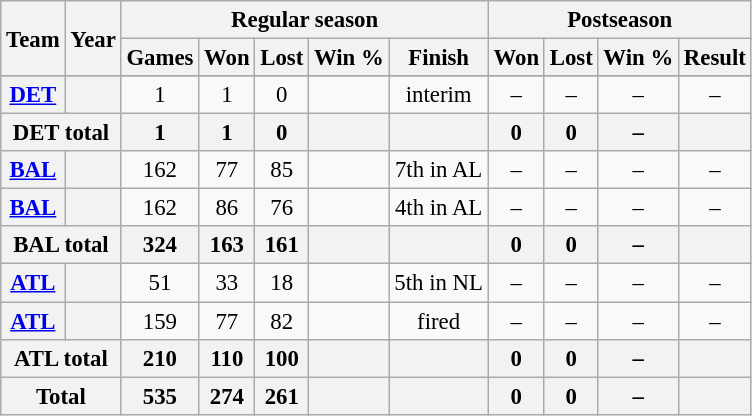<table class="wikitable" style="font-size: 95%; text-align:center;">
<tr>
<th rowspan="2">Team</th>
<th rowspan="2">Year</th>
<th colspan="5">Regular season</th>
<th colspan="4">Postseason</th>
</tr>
<tr>
<th>Games</th>
<th>Won</th>
<th>Lost</th>
<th>Win %</th>
<th>Finish</th>
<th>Won</th>
<th>Lost</th>
<th>Win %</th>
<th>Result</th>
</tr>
<tr>
</tr>
<tr>
<th><a href='#'>DET</a></th>
<th></th>
<td>1</td>
<td>1</td>
<td>0</td>
<td></td>
<td>interim</td>
<td>–</td>
<td>–</td>
<td>–</td>
<td>–</td>
</tr>
<tr>
<th colspan="2">DET total</th>
<th>1</th>
<th>1</th>
<th>0</th>
<th></th>
<th></th>
<th>0</th>
<th>0</th>
<th>–</th>
<th></th>
</tr>
<tr>
<th><a href='#'>BAL</a></th>
<th></th>
<td>162</td>
<td>77</td>
<td>85</td>
<td></td>
<td>7th in AL</td>
<td>–</td>
<td>–</td>
<td>–</td>
<td>–</td>
</tr>
<tr>
<th><a href='#'>BAL</a></th>
<th></th>
<td>162</td>
<td>86</td>
<td>76</td>
<td></td>
<td>4th in AL</td>
<td>–</td>
<td>–</td>
<td>–</td>
<td>–</td>
</tr>
<tr>
<th colspan="2">BAL total</th>
<th>324</th>
<th>163</th>
<th>161</th>
<th></th>
<th></th>
<th>0</th>
<th>0</th>
<th>–</th>
<th></th>
</tr>
<tr>
<th><a href='#'>ATL</a></th>
<th></th>
<td>51</td>
<td>33</td>
<td>18</td>
<td></td>
<td>5th in NL</td>
<td>–</td>
<td>–</td>
<td>–</td>
<td>–</td>
</tr>
<tr>
<th><a href='#'>ATL</a></th>
<th></th>
<td>159</td>
<td>77</td>
<td>82</td>
<td></td>
<td>fired</td>
<td>–</td>
<td>–</td>
<td>–</td>
<td>–</td>
</tr>
<tr>
<th colspan="2">ATL total</th>
<th>210</th>
<th>110</th>
<th>100</th>
<th></th>
<th></th>
<th>0</th>
<th>0</th>
<th>–</th>
<th></th>
</tr>
<tr>
<th colspan="2">Total</th>
<th>535</th>
<th>274</th>
<th>261</th>
<th></th>
<th></th>
<th>0</th>
<th>0</th>
<th>–</th>
<th></th>
</tr>
</table>
